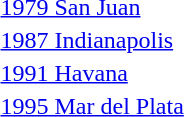<table>
<tr>
<td><a href='#'>1979 San Juan</a><br></td>
<td></td>
<td></td>
<td></td>
</tr>
<tr>
<td><a href='#'>1987 Indianapolis</a><br></td>
<td></td>
<td></td>
<td></td>
</tr>
<tr>
<td><a href='#'>1991 Havana</a><br></td>
<td></td>
<td></td>
<td></td>
</tr>
<tr>
<td><a href='#'>1995 Mar del Plata</a><br></td>
<td></td>
<td></td>
<td></td>
</tr>
</table>
